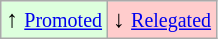<table class="wikitable" align="center">
<tr>
<td style="background:#ddffdd">↑ <small><a href='#'>Promoted</a></small></td>
<td style="background:#ffcccc">↓ <small><a href='#'>Relegated</a></small></td>
</tr>
</table>
